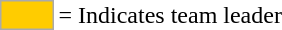<table>
<tr>
<td style="background-color:#FFCC00; border:1px solid #aaaaaa; width:2em;"></td>
<td>= Indicates team leader</td>
</tr>
</table>
